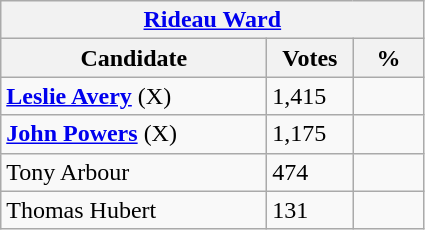<table class="wikitable">
<tr>
<th colspan="3"><a href='#'>Rideau Ward</a></th>
</tr>
<tr>
<th style="width: 170px">Candidate</th>
<th style="width: 50px">Votes</th>
<th style="width: 40px">%</th>
</tr>
<tr>
<td><strong><a href='#'>Leslie Avery</a></strong> (X)</td>
<td>1,415</td>
<td></td>
</tr>
<tr>
<td><strong><a href='#'>John Powers</a></strong> (X)</td>
<td>1,175</td>
<td></td>
</tr>
<tr>
<td>Tony Arbour</td>
<td>474</td>
<td></td>
</tr>
<tr>
<td>Thomas Hubert</td>
<td>131</td>
<td></td>
</tr>
</table>
